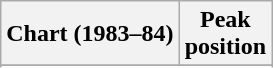<table class="wikitable sortable plainrowheaders">
<tr>
<th>Chart (1983–84)</th>
<th>Peak<br>position</th>
</tr>
<tr>
</tr>
<tr>
</tr>
<tr>
</tr>
</table>
